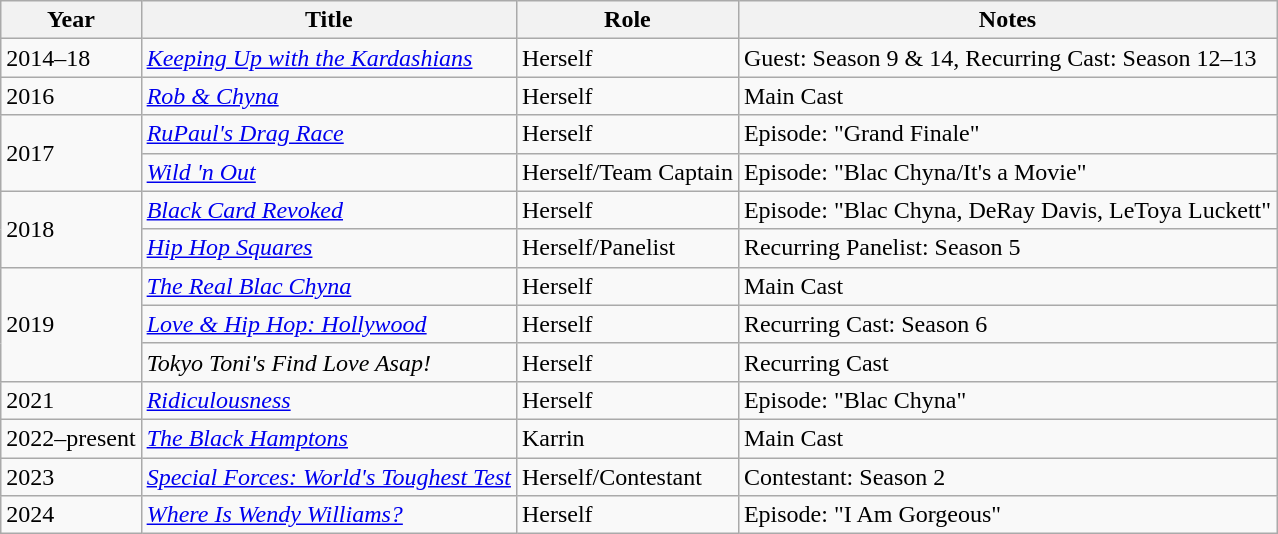<table class="wikitable plainrowheaders sortable" style="margin-right: 0;">
<tr>
<th>Year</th>
<th>Title</th>
<th>Role</th>
<th>Notes</th>
</tr>
<tr>
<td>2014–18</td>
<td><em><a href='#'>Keeping Up with the Kardashians</a></em></td>
<td>Herself</td>
<td>Guest: Season 9 & 14, Recurring Cast: Season 12–13</td>
</tr>
<tr>
<td>2016</td>
<td><em><a href='#'>Rob & Chyna</a></em></td>
<td>Herself</td>
<td>Main Cast </td>
</tr>
<tr>
<td rowspan=2>2017</td>
<td><em><a href='#'>RuPaul's Drag Race</a></em></td>
<td>Herself</td>
<td>Episode: "Grand Finale"</td>
</tr>
<tr>
<td><em><a href='#'>Wild 'n Out</a></em></td>
<td>Herself/Team Captain</td>
<td>Episode: "Blac Chyna/It's a Movie"</td>
</tr>
<tr>
<td rowspan=2>2018</td>
<td><em><a href='#'>Black Card Revoked</a></em></td>
<td>Herself</td>
<td>Episode: "Blac Chyna, DeRay Davis, LeToya Luckett"</td>
</tr>
<tr>
<td><em><a href='#'>Hip Hop Squares</a></em></td>
<td>Herself/Panelist</td>
<td>Recurring Panelist: Season 5</td>
</tr>
<tr>
<td rowspan=3>2019</td>
<td><em><a href='#'>The Real Blac Chyna</a></em></td>
<td>Herself</td>
<td>Main Cast</td>
</tr>
<tr>
<td><em><a href='#'>Love & Hip Hop: Hollywood</a></em></td>
<td>Herself</td>
<td>Recurring Cast: Season 6</td>
</tr>
<tr>
<td><em>Tokyo Toni's Find Love Asap!</em></td>
<td>Herself</td>
<td>Recurring Cast</td>
</tr>
<tr>
<td>2021</td>
<td><em><a href='#'>Ridiculousness</a></em></td>
<td>Herself</td>
<td>Episode: "Blac Chyna"</td>
</tr>
<tr>
<td>2022–present</td>
<td><em><a href='#'>The Black Hamptons</a></em></td>
<td>Karrin</td>
<td>Main Cast</td>
</tr>
<tr>
<td>2023</td>
<td><em><a href='#'>Special Forces: World's Toughest Test</a></em></td>
<td>Herself/Contestant</td>
<td>Contestant: Season 2</td>
</tr>
<tr>
<td>2024</td>
<td><em><a href='#'>Where Is Wendy Williams?</a></em></td>
<td>Herself</td>
<td>Episode: "I Am Gorgeous"</td>
</tr>
</table>
